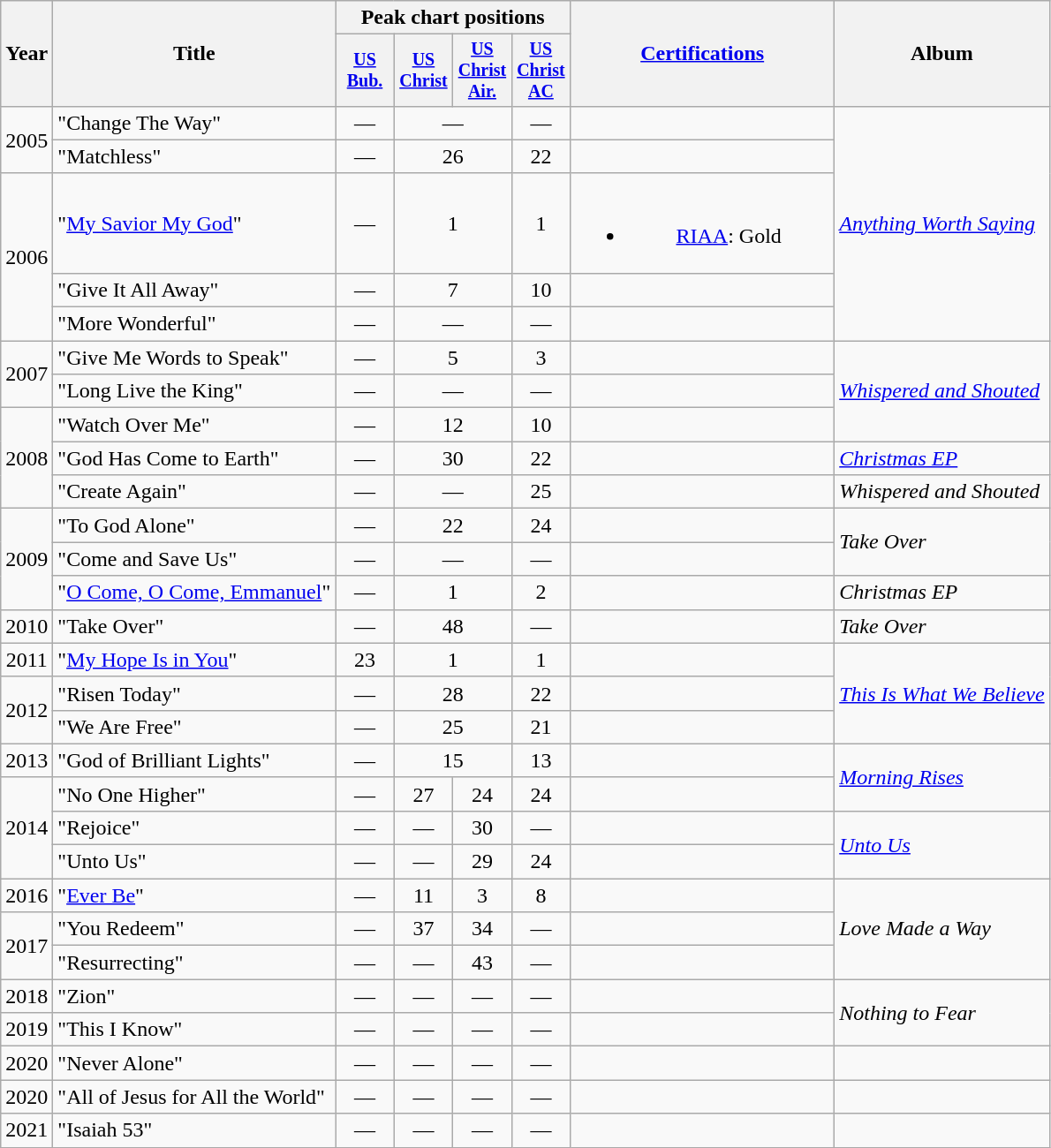<table class="wikitable" style="text-align:center">
<tr>
<th rowspan="2">Year</th>
<th rowspan="2">Title</th>
<th colspan="4"><strong>Peak chart positions</strong></th>
<th scope="col" rowspan="2" style="width:12em;"><a href='#'>Certifications</a></th>
<th rowspan="2"><strong>Album</strong></th>
</tr>
<tr style="font-size:smaller;">
<th width="38"><a href='#'>US Bub.</a><br></th>
<th width="38"><a href='#'>US<br> Christ</a><br></th>
<th width="38"><a href='#'>US<br>Christ Air.</a><br></th>
<th width="38"><a href='#'>US<br> Christ AC</a><br></th>
</tr>
<tr>
<td rowspan="2">2005</td>
<td style="text-align:left">"Change The Way"</td>
<td>—</td>
<td colspan="2">—</td>
<td>—</td>
<td></td>
<td rowspan="5" style="text-align:left"><em><a href='#'>Anything Worth Saying</a></em></td>
</tr>
<tr>
<td style="text-align:left">"Matchless"</td>
<td>—</td>
<td colspan="2">26</td>
<td>22</td>
<td></td>
</tr>
<tr>
<td rowspan="3">2006</td>
<td style="text-align:left">"<a href='#'>My Savior My God</a>"</td>
<td>—</td>
<td colspan="2">1</td>
<td>1</td>
<td><br><ul><li><a href='#'>RIAA</a>: Gold</li></ul></td>
</tr>
<tr>
<td style="text-align:left">"Give It All Away"</td>
<td>—</td>
<td colspan="2">7</td>
<td>10</td>
<td></td>
</tr>
<tr>
<td style="text-align:left">"More Wonderful"</td>
<td>—</td>
<td colspan="2">—</td>
<td>—</td>
<td></td>
</tr>
<tr>
<td rowspan="2">2007</td>
<td style="text-align:left">"Give Me Words to Speak"</td>
<td>—</td>
<td colspan="2">5</td>
<td>3</td>
<td></td>
<td rowspan="3" style="text-align:left"><em><a href='#'>Whispered and Shouted</a></em></td>
</tr>
<tr>
<td style="text-align:left">"Long Live the King"</td>
<td>—</td>
<td colspan="2">—</td>
<td>—</td>
<td></td>
</tr>
<tr>
<td rowspan="3">2008</td>
<td style="text-align:left">"Watch Over Me"</td>
<td>—</td>
<td colspan="2">12</td>
<td>10</td>
<td></td>
</tr>
<tr>
<td style="text-align:left">"God Has Come to Earth"</td>
<td>—</td>
<td colspan="2">30</td>
<td>22</td>
<td></td>
<td style="text-align:left"><em><a href='#'>Christmas EP</a></em></td>
</tr>
<tr>
<td style="text-align:left">"Create Again"</td>
<td>—</td>
<td colspan="2">—</td>
<td>25</td>
<td></td>
<td style="text-align:left"><em>Whispered and Shouted</em></td>
</tr>
<tr>
<td rowspan="3">2009</td>
<td style="text-align:left">"To God Alone"</td>
<td>—</td>
<td colspan="2">22</td>
<td>24</td>
<td></td>
<td rowspan="2" style="text-align:left"><em>Take Over</em></td>
</tr>
<tr>
<td style="text-align:left">"Come and Save Us"</td>
<td>—</td>
<td colspan="2">—</td>
<td>—</td>
<td></td>
</tr>
<tr>
<td style="text-align:left">"<a href='#'>O Come, O Come, Emmanuel</a>"</td>
<td>—</td>
<td colspan="2">1</td>
<td>2</td>
<td></td>
<td style="text-align:left"><em>Christmas EP</em></td>
</tr>
<tr>
<td>2010</td>
<td style="text-align:left">"Take Over"</td>
<td>—</td>
<td colspan="2">48</td>
<td>—</td>
<td></td>
<td rowspan="1" style="text-align:left"><em>Take Over</em></td>
</tr>
<tr>
<td>2011</td>
<td style="text-align:left">"<a href='#'>My Hope Is in You</a>"</td>
<td>23</td>
<td colspan="2">1</td>
<td>1</td>
<td></td>
<td rowspan="3" style="text-align:left"><em><a href='#'>This Is What We Believe</a></em></td>
</tr>
<tr>
<td rowspan="2">2012</td>
<td style="text-align:left">"Risen Today"</td>
<td>—</td>
<td colspan="2">28</td>
<td>22</td>
<td></td>
</tr>
<tr>
<td style="text-align:left">"We Are Free"</td>
<td>—</td>
<td colspan="2">25</td>
<td>21</td>
<td></td>
</tr>
<tr>
<td>2013</td>
<td style="text-align:left">"God of Brilliant Lights"</td>
<td>—</td>
<td colspan="2">15</td>
<td>13</td>
<td></td>
<td rowspan="2" style="text-align:left"><em><a href='#'>Morning Rises</a></em></td>
</tr>
<tr>
<td rowspan="3">2014</td>
<td style="text-align:left">"No One Higher"</td>
<td>—</td>
<td>27</td>
<td>24</td>
<td>24</td>
<td></td>
</tr>
<tr>
<td style="text-align:left">"Rejoice"</td>
<td>—</td>
<td>—</td>
<td>30</td>
<td>—</td>
<td></td>
<td rowspan="2" style="text-align:left"><em><a href='#'>Unto Us</a></em></td>
</tr>
<tr>
<td style="text-align:left">"Unto Us"</td>
<td>—</td>
<td>—</td>
<td>29</td>
<td>24</td>
<td></td>
</tr>
<tr>
<td>2016</td>
<td style="text-align:left">"<a href='#'>Ever Be</a>"</td>
<td>—</td>
<td>11</td>
<td>3</td>
<td>8</td>
<td></td>
<td rowspan="3" style="text-align:left"><em>Love Made a Way</em></td>
</tr>
<tr>
<td rowspan="2">2017</td>
<td style="text-align:left">"You Redeem"</td>
<td>—</td>
<td>37</td>
<td>34</td>
<td>—</td>
<td></td>
</tr>
<tr>
<td style="text-align:left">"Resurrecting"</td>
<td>—</td>
<td>—</td>
<td>43</td>
<td>—</td>
<td></td>
</tr>
<tr>
<td>2018</td>
<td style="text-align:left">"Zion"</td>
<td>—</td>
<td>—</td>
<td>—</td>
<td>—</td>
<td></td>
<td rowspan="2" style="text-align:left"><em>Nothing to Fear</em></td>
</tr>
<tr>
<td>2019</td>
<td style="text-align:left">"This I Know"</td>
<td>—</td>
<td>—</td>
<td>—</td>
<td>—</td>
<td></td>
</tr>
<tr>
<td>2020</td>
<td style="text-align:left">"Never Alone"</td>
<td>—</td>
<td>—</td>
<td>—</td>
<td>—</td>
<td></td>
<td></td>
</tr>
<tr>
<td>2020</td>
<td style="text-align:left">"All of Jesus for All the World"</td>
<td>—</td>
<td>—</td>
<td>—</td>
<td>—</td>
<td></td>
<td></td>
</tr>
<tr>
<td>2021</td>
<td style="text-align:left">"Isaiah 53"</td>
<td>—</td>
<td>—</td>
<td>—</td>
<td>—</td>
<td></td>
<td></td>
</tr>
</table>
